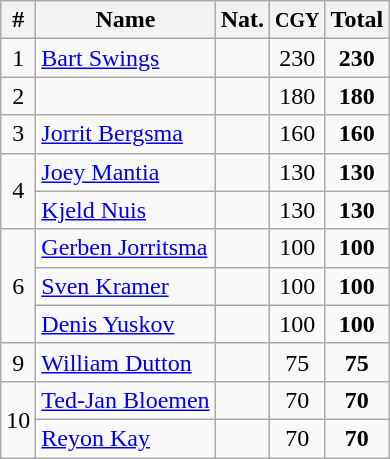<table class="wikitable" style="text-align:center;">
<tr>
<th>#</th>
<th>Name</th>
<th>Nat.</th>
<th><small>CGY</small></th>
<th>Total</th>
</tr>
<tr>
<td>1</td>
<td align=left><a href='#'>Bart Swings</a></td>
<td></td>
<td>230</td>
<td><strong>230</strong></td>
</tr>
<tr>
<td>2</td>
<td align=left></td>
<td></td>
<td>180</td>
<td><strong>180</strong></td>
</tr>
<tr>
<td>3</td>
<td align=left><a href='#'>Jorrit Bergsma</a></td>
<td></td>
<td>160</td>
<td><strong>160</strong></td>
</tr>
<tr>
<td rowspan=2>4</td>
<td align=left><a href='#'>Joey Mantia</a></td>
<td></td>
<td>130</td>
<td><strong>130</strong></td>
</tr>
<tr>
<td align=left><a href='#'>Kjeld Nuis</a></td>
<td></td>
<td>130</td>
<td><strong>130</strong></td>
</tr>
<tr>
<td rowspan=3>6</td>
<td align=left><a href='#'>Gerben Jorritsma</a></td>
<td></td>
<td>100</td>
<td><strong>100</strong></td>
</tr>
<tr>
<td align=left><a href='#'>Sven Kramer</a></td>
<td></td>
<td>100</td>
<td><strong>100</strong></td>
</tr>
<tr>
<td align=left><a href='#'>Denis Yuskov</a></td>
<td></td>
<td>100</td>
<td><strong>100</strong></td>
</tr>
<tr>
<td>9</td>
<td align=left><a href='#'>William Dutton</a></td>
<td></td>
<td>75</td>
<td><strong>75</strong></td>
</tr>
<tr>
<td rowspan=2>10</td>
<td align=left><a href='#'>Ted-Jan Bloemen</a></td>
<td></td>
<td>70</td>
<td><strong>70</strong></td>
</tr>
<tr>
<td align=left><a href='#'>Reyon Kay</a></td>
<td></td>
<td>70</td>
<td><strong>70</strong></td>
</tr>
</table>
